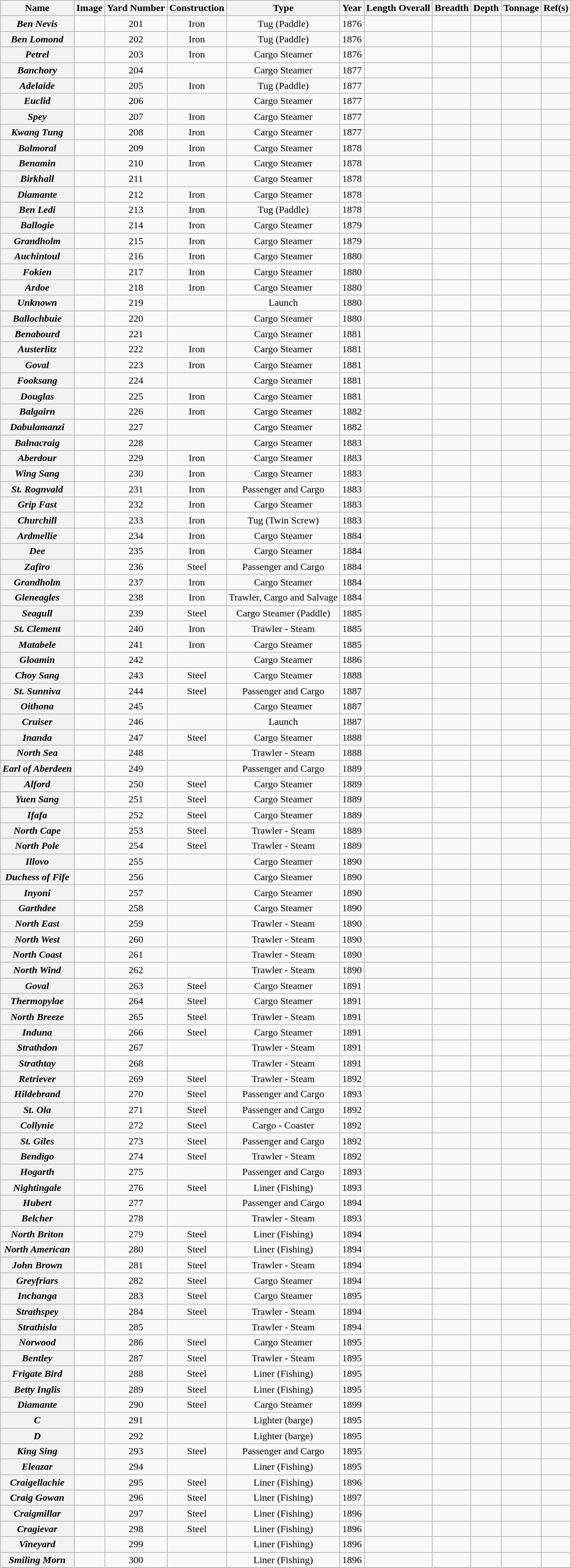<table class="wikitable plainrowheaders sortable" style="text-align: center;">
<tr>
<th scope=col>Name</th>
<th scope=col class=unsortable>Image</th>
<th scope=col>Yard Number</th>
<th scope=col>Construction</th>
<th scope=col>Type</th>
<th scope=col>Year</th>
<th scope=col>Length Overall</th>
<th scope=col>Breadth</th>
<th scope=col>Depth</th>
<th scope=col class=unsortable>Tonnage</th>
<th scope=col class=unsortable>Ref(s)</th>
</tr>
<tr>
<th scope=row><em>Ben Nevis</em></th>
<td></td>
<td>201</td>
<td>Iron</td>
<td>Tug (Paddle)</td>
<td>1876</td>
<td></td>
<td></td>
<td></td>
<td></td>
<td></td>
</tr>
<tr ->
<th scope=row><em>Ben Lomond</em></th>
<td></td>
<td>202</td>
<td>Iron</td>
<td>Tug (Paddle)</td>
<td>1876</td>
<td></td>
<td></td>
<td></td>
<td></td>
<td></td>
</tr>
<tr ->
<th scope=row><em>Petrel</em></th>
<td></td>
<td>203</td>
<td>Iron</td>
<td>Cargo Steamer</td>
<td>1876</td>
<td></td>
<td></td>
<td></td>
<td></td>
<td></td>
</tr>
<tr ->
<th scope=row><em>Banchory</em></th>
<td></td>
<td>204</td>
<td></td>
<td>Cargo Steamer</td>
<td>1877</td>
<td></td>
<td></td>
<td></td>
<td></td>
<td></td>
</tr>
<tr ->
<th scope=row><em>Adelaide</em></th>
<td></td>
<td>205</td>
<td>Iron</td>
<td>Tug (Paddle)</td>
<td>1877</td>
<td></td>
<td></td>
<td></td>
<td></td>
<td></td>
</tr>
<tr ->
<th scope=row><em>Euclid</em></th>
<td></td>
<td>206</td>
<td></td>
<td>Cargo Steamer</td>
<td>1877</td>
<td></td>
<td></td>
<td></td>
<td></td>
<td></td>
</tr>
<tr ->
<th scope=row><em>Spey</em></th>
<td></td>
<td>207</td>
<td>Iron</td>
<td>Cargo Steamer</td>
<td>1877</td>
<td></td>
<td></td>
<td></td>
<td></td>
<td></td>
</tr>
<tr ->
<th scope=row><em>Kwang Tung</em></th>
<td></td>
<td>208</td>
<td>Iron</td>
<td>Cargo Steamer</td>
<td>1877</td>
<td></td>
<td></td>
<td></td>
<td></td>
<td></td>
</tr>
<tr ->
<th scope=row><em>Balmoral</em></th>
<td></td>
<td>209</td>
<td>Iron</td>
<td>Cargo Steamer</td>
<td>1878</td>
<td></td>
<td></td>
<td></td>
<td></td>
<td></td>
</tr>
<tr ->
<th scope=row><em>Benamin</em></th>
<td></td>
<td>210</td>
<td>Iron</td>
<td>Cargo Steamer</td>
<td>1878</td>
<td></td>
<td></td>
<td></td>
<td></td>
<td></td>
</tr>
<tr ->
<th scope=row><em>Birkhall</em></th>
<td></td>
<td>211</td>
<td></td>
<td>Cargo Steamer</td>
<td>1878</td>
<td></td>
<td></td>
<td></td>
<td></td>
<td></td>
</tr>
<tr ->
<th scope=row><em>Diamante</em></th>
<td></td>
<td>212</td>
<td>Iron</td>
<td>Cargo Steamer</td>
<td>1878</td>
<td></td>
<td></td>
<td></td>
<td></td>
<td></td>
</tr>
<tr ->
<th scope=row><em>Ben Ledi</em></th>
<td></td>
<td>213</td>
<td>Iron</td>
<td>Tug (Paddle)</td>
<td>1878</td>
<td></td>
<td></td>
<td></td>
<td></td>
<td></td>
</tr>
<tr ->
<th scope=row><em>Ballogie</em></th>
<td></td>
<td>214</td>
<td>Iron</td>
<td>Cargo Steamer</td>
<td>1879</td>
<td></td>
<td></td>
<td></td>
<td></td>
<td></td>
</tr>
<tr ->
<th scope=row><em>Grandholm</em></th>
<td></td>
<td>215</td>
<td>Iron</td>
<td>Cargo Steamer</td>
<td>1879</td>
<td></td>
<td></td>
<td></td>
<td></td>
<td></td>
</tr>
<tr ->
<th scope=row><em>Auchintoul</em></th>
<td></td>
<td>216</td>
<td>Iron</td>
<td>Cargo Steamer</td>
<td>1880</td>
<td></td>
<td></td>
<td></td>
<td></td>
<td></td>
</tr>
<tr ->
<th scope=row><em>Fokien</em></th>
<td></td>
<td>217</td>
<td>Iron</td>
<td>Cargo Steamer</td>
<td>1880</td>
<td></td>
<td></td>
<td></td>
<td></td>
<td></td>
</tr>
<tr ->
<th scope=row><em>Ardoe</em></th>
<td></td>
<td>218</td>
<td>Iron</td>
<td>Cargo Steamer</td>
<td>1880</td>
<td></td>
<td></td>
<td></td>
<td></td>
<td></td>
</tr>
<tr ->
<th scope=row><em>Unknown</em></th>
<td></td>
<td>219</td>
<td></td>
<td>Launch</td>
<td>1880</td>
<td></td>
<td></td>
<td></td>
<td></td>
<td></td>
</tr>
<tr ->
<th scope=row><em>Ballochbuie</em></th>
<td></td>
<td>220</td>
<td></td>
<td>Cargo Steamer</td>
<td>1880</td>
<td></td>
<td></td>
<td></td>
<td></td>
<td></td>
</tr>
<tr ->
<th scope=row><em>Benabourd</em></th>
<td></td>
<td>221</td>
<td></td>
<td>Cargo Steamer</td>
<td>1881</td>
<td></td>
<td></td>
<td></td>
<td></td>
<td></td>
</tr>
<tr ->
<th scope=row><em>Austerlitz</em></th>
<td></td>
<td>222</td>
<td>Iron</td>
<td>Cargo Steamer</td>
<td>1881</td>
<td></td>
<td></td>
<td></td>
<td></td>
<td></td>
</tr>
<tr ->
<th scope=row><em>Goval</em></th>
<td></td>
<td>223</td>
<td>Iron</td>
<td>Cargo Steamer</td>
<td>1881</td>
<td></td>
<td></td>
<td></td>
<td></td>
<td></td>
</tr>
<tr ->
<th scope=row><em>Fooksang</em></th>
<td></td>
<td>224</td>
<td></td>
<td>Cargo Steamer</td>
<td>1881</td>
<td></td>
<td></td>
<td></td>
<td></td>
<td></td>
</tr>
<tr ->
<th scope=row><em>Douglas</em></th>
<td></td>
<td>225</td>
<td>Iron</td>
<td>Cargo Steamer</td>
<td>1881</td>
<td></td>
<td></td>
<td></td>
<td></td>
<td></td>
</tr>
<tr ->
<th scope=row><em>Balgairn</em></th>
<td></td>
<td>226</td>
<td>Iron</td>
<td>Cargo Steamer</td>
<td>1882</td>
<td></td>
<td></td>
<td></td>
<td></td>
<td></td>
</tr>
<tr ->
<th scope=row><em>Dabulamanzi</em></th>
<td></td>
<td>227</td>
<td></td>
<td>Cargo Steamer</td>
<td>1882</td>
<td></td>
<td></td>
<td></td>
<td></td>
<td></td>
</tr>
<tr ->
<th scope=row><em>Balnacraig</em></th>
<td></td>
<td>228</td>
<td></td>
<td>Cargo Steamer</td>
<td>1883</td>
<td></td>
<td></td>
<td></td>
<td></td>
<td></td>
</tr>
<tr ->
<th scope=row><em>Aberdour</em></th>
<td></td>
<td>229</td>
<td>Iron</td>
<td>Cargo Steamer</td>
<td>1883</td>
<td></td>
<td></td>
<td></td>
<td></td>
<td></td>
</tr>
<tr ->
<th scope=row><em>Wing Sang</em></th>
<td></td>
<td>230</td>
<td>Iron</td>
<td>Cargo Steamer</td>
<td>1883</td>
<td></td>
<td></td>
<td></td>
<td></td>
<td></td>
</tr>
<tr ->
<th scope=row><em>St. Rognvald</em></th>
<td></td>
<td>231</td>
<td>Iron</td>
<td>Passenger and Cargo</td>
<td>1883</td>
<td></td>
<td></td>
<td></td>
<td></td>
<td></td>
</tr>
<tr ->
<th scope=row><em>Grip Fast</em></th>
<td></td>
<td>232</td>
<td>Iron</td>
<td>Cargo Steamer</td>
<td>1883</td>
<td></td>
<td></td>
<td></td>
<td></td>
<td></td>
</tr>
<tr ->
<th scope=row><em>Churchill</em></th>
<td></td>
<td>233</td>
<td>Iron</td>
<td>Tug (Twin Screw)</td>
<td>1883</td>
<td></td>
<td></td>
<td></td>
<td></td>
<td></td>
</tr>
<tr ->
<th scope=row><em>Ardmellie</em></th>
<td></td>
<td>234</td>
<td>Iron</td>
<td>Cargo Steamer</td>
<td>1884</td>
<td></td>
<td></td>
<td></td>
<td></td>
<td></td>
</tr>
<tr ->
<th scope=row><em>Dee</em></th>
<td></td>
<td>235</td>
<td>Iron</td>
<td>Cargo Steamer</td>
<td>1884</td>
<td></td>
<td></td>
<td></td>
<td></td>
<td></td>
</tr>
<tr ->
<th scope=row><em>Zafiro</em></th>
<td></td>
<td>236</td>
<td>Steel</td>
<td>Passenger and Cargo</td>
<td>1884</td>
<td></td>
<td></td>
<td></td>
<td></td>
<td></td>
</tr>
<tr ->
<th scope=row><em>Grandholm</em></th>
<td></td>
<td>237</td>
<td>Iron</td>
<td>Cargo Steamer</td>
<td>1884</td>
<td></td>
<td></td>
<td></td>
<td></td>
<td></td>
</tr>
<tr ->
<th scope=row><em>Gleneagles</em></th>
<td></td>
<td>238</td>
<td>Iron</td>
<td>Trawler, Cargo and Salvage</td>
<td>1884</td>
<td></td>
<td></td>
<td></td>
<td></td>
<td></td>
</tr>
<tr ->
<th scope=row><em>Seagull</em></th>
<td></td>
<td>239</td>
<td>Steel</td>
<td>Cargo Steamer (Paddle)</td>
<td>1885</td>
<td></td>
<td></td>
<td></td>
<td></td>
<td></td>
</tr>
<tr ->
<th scope=row><em>St. Clement</em></th>
<td></td>
<td>240</td>
<td>Iron</td>
<td>Trawler - Steam</td>
<td>1885</td>
<td></td>
<td></td>
<td></td>
<td></td>
<td></td>
</tr>
<tr ->
<th scope=row><em>Matabele</em></th>
<td></td>
<td>241</td>
<td>Iron</td>
<td>Cargo Steamer</td>
<td>1885</td>
<td></td>
<td></td>
<td></td>
<td></td>
<td></td>
</tr>
<tr ->
<th scope=row><em>Gloamin</em></th>
<td></td>
<td>242</td>
<td></td>
<td>Cargo Steamer</td>
<td>1886</td>
<td></td>
<td></td>
<td></td>
<td></td>
<td></td>
</tr>
<tr ->
<th scope=row><em>Choy Sang</em></th>
<td></td>
<td>243</td>
<td>Steel</td>
<td>Cargo Steamer</td>
<td>1888</td>
<td></td>
<td></td>
<td></td>
<td></td>
<td></td>
</tr>
<tr ->
<th scope=row><em>St. Sunniva</em></th>
<td></td>
<td>244</td>
<td>Steel</td>
<td>Passenger and Cargo</td>
<td>1887</td>
<td></td>
<td></td>
<td></td>
<td></td>
<td></td>
</tr>
<tr ->
<th scope=row><em>Oithona</em></th>
<td></td>
<td>245</td>
<td></td>
<td>Cargo Steamer</td>
<td>1887</td>
<td></td>
<td></td>
<td></td>
<td></td>
<td></td>
</tr>
<tr ->
<th scope=row><em>Cruiser</em></th>
<td></td>
<td>246</td>
<td></td>
<td>Launch</td>
<td>1887</td>
<td></td>
<td></td>
<td></td>
<td></td>
<td></td>
</tr>
<tr ->
<th scope=row><em>Inanda</em></th>
<td></td>
<td>247</td>
<td>Steel</td>
<td>Cargo Steamer</td>
<td>1888</td>
<td></td>
<td></td>
<td></td>
<td></td>
<td></td>
</tr>
<tr ->
<th scope=row><em>North Sea</em></th>
<td></td>
<td>248</td>
<td></td>
<td>Trawler - Steam</td>
<td>1888</td>
<td></td>
<td></td>
<td></td>
<td></td>
<td></td>
</tr>
<tr ->
<th scope=row><em>Earl of Aberdeen</em></th>
<td></td>
<td>249</td>
<td></td>
<td>Passenger and Cargo</td>
<td>1889</td>
<td></td>
<td></td>
<td></td>
<td></td>
<td></td>
</tr>
<tr ->
<th scope=row><em>Alford</em></th>
<td></td>
<td>250</td>
<td>Steel</td>
<td>Cargo Steamer</td>
<td>1889</td>
<td></td>
<td></td>
<td></td>
<td></td>
<td></td>
</tr>
<tr ->
<th scope=row><em>Yuen Sang</em></th>
<td></td>
<td>251</td>
<td>Steel</td>
<td>Cargo Steamer</td>
<td>1889</td>
<td></td>
<td></td>
<td></td>
<td></td>
<td></td>
</tr>
<tr ->
<th scope=row><em>Ifafa</em></th>
<td></td>
<td>252</td>
<td>Steel</td>
<td>Cargo Steamer</td>
<td>1889</td>
<td></td>
<td></td>
<td></td>
<td></td>
<td></td>
</tr>
<tr ->
<th scope=row><em>North Cape</em></th>
<td></td>
<td>253</td>
<td>Steel</td>
<td>Trawler - Steam</td>
<td>1889</td>
<td></td>
<td></td>
<td></td>
<td></td>
<td></td>
</tr>
<tr ->
<th scope=row><em>North Pole</em></th>
<td></td>
<td>254</td>
<td>Steel</td>
<td>Trawler - Steam</td>
<td>1889</td>
<td></td>
<td></td>
<td></td>
<td></td>
<td></td>
</tr>
<tr ->
<th scope=row><em>Illovo</em></th>
<td></td>
<td>255</td>
<td></td>
<td>Cargo Steamer</td>
<td>1890</td>
<td></td>
<td></td>
<td></td>
<td></td>
<td></td>
</tr>
<tr ->
<th scope=row><em>Duchess of Fife</em></th>
<td></td>
<td>256</td>
<td></td>
<td>Cargo Steamer</td>
<td>1890</td>
<td></td>
<td></td>
<td></td>
<td></td>
<td></td>
</tr>
<tr ->
<th scope=row><em>Inyoni</em></th>
<td></td>
<td>257</td>
<td></td>
<td>Cargo Steamer</td>
<td>1890</td>
<td></td>
<td></td>
<td></td>
<td></td>
<td></td>
</tr>
<tr ->
<th scope=row><em>Garthdee</em></th>
<td></td>
<td>258</td>
<td></td>
<td>Cargo Steamer</td>
<td>1890</td>
<td></td>
<td></td>
<td></td>
<td></td>
<td></td>
</tr>
<tr ->
<th scope=row><em>North East</em></th>
<td></td>
<td>259</td>
<td></td>
<td>Trawler - Steam</td>
<td>1890</td>
<td></td>
<td></td>
<td></td>
<td></td>
<td></td>
</tr>
<tr ->
<th scope=row><em>North West</em></th>
<td></td>
<td>260</td>
<td></td>
<td>Trawler - Steam</td>
<td>1890</td>
<td></td>
<td></td>
<td></td>
<td></td>
<td></td>
</tr>
<tr ->
<th scope=row><em>North Coast</em></th>
<td></td>
<td>261</td>
<td></td>
<td>Trawler - Steam</td>
<td>1890</td>
<td></td>
<td></td>
<td></td>
<td></td>
<td></td>
</tr>
<tr ->
<th scope=row><em>North Wind</em></th>
<td></td>
<td>262</td>
<td></td>
<td>Trawler - Steam</td>
<td>1890</td>
<td></td>
<td></td>
<td></td>
<td></td>
<td></td>
</tr>
<tr ->
<th scope=row><em>Goval</em></th>
<td></td>
<td>263</td>
<td>Steel</td>
<td>Cargo Steamer</td>
<td>1891</td>
<td></td>
<td></td>
<td></td>
<td></td>
<td></td>
</tr>
<tr ->
<th scope=row><em>Thermopylae</em></th>
<td></td>
<td>264</td>
<td>Steel</td>
<td>Cargo Steamer</td>
<td>1891</td>
<td></td>
<td></td>
<td></td>
<td></td>
<td></td>
</tr>
<tr ->
<th scope=row><em>North Breeze</em></th>
<td></td>
<td>265</td>
<td>Steel</td>
<td>Trawler - Steam</td>
<td>1891</td>
<td></td>
<td></td>
<td></td>
<td></td>
<td></td>
</tr>
<tr ->
<th scope=row><em>Induna</em></th>
<td></td>
<td>266</td>
<td>Steel</td>
<td>Cargo Steamer</td>
<td>1891</td>
<td></td>
<td></td>
<td></td>
<td></td>
<td></td>
</tr>
<tr ->
<th scope=row><em>Strathdon</em></th>
<td></td>
<td>267</td>
<td></td>
<td>Trawler - Steam</td>
<td>1891</td>
<td></td>
<td></td>
<td></td>
<td></td>
<td></td>
</tr>
<tr ->
<th scope=row><em>Strathtay</em></th>
<td></td>
<td>268</td>
<td></td>
<td>Trawler - Steam</td>
<td>1891</td>
<td></td>
<td></td>
<td></td>
<td></td>
<td></td>
</tr>
<tr ->
<th scope=row><em>Retriever</em></th>
<td></td>
<td>269</td>
<td>Steel</td>
<td>Trawler - Steam</td>
<td>1892</td>
<td></td>
<td></td>
<td></td>
<td></td>
<td></td>
</tr>
<tr ->
<th scope=row><em>Hildebrand</em></th>
<td></td>
<td>270</td>
<td>Steel</td>
<td>Passenger and Cargo</td>
<td>1893</td>
<td></td>
<td></td>
<td></td>
<td></td>
<td></td>
</tr>
<tr ->
<th scope=row><em>St. Ola</em></th>
<td></td>
<td>271</td>
<td>Steel</td>
<td>Passenger and Cargo</td>
<td>1892</td>
<td></td>
<td></td>
<td></td>
<td></td>
<td></td>
</tr>
<tr ->
<th scope=row><em>Collynie</em></th>
<td></td>
<td>272</td>
<td>Steel</td>
<td>Cargo - Coaster</td>
<td>1892</td>
<td></td>
<td></td>
<td></td>
<td></td>
<td></td>
</tr>
<tr ->
<th scope=row><em>St. Giles</em></th>
<td></td>
<td>273</td>
<td>Steel</td>
<td>Passenger and Cargo</td>
<td>1892</td>
<td></td>
<td></td>
<td></td>
<td></td>
<td></td>
</tr>
<tr ->
<th scope=row><em>Bendigo</em></th>
<td></td>
<td>274</td>
<td>Steel</td>
<td>Trawler - Steam</td>
<td>1892</td>
<td></td>
<td></td>
<td></td>
<td></td>
<td></td>
</tr>
<tr ->
<th scope=row><em>Hogarth</em></th>
<td></td>
<td>275</td>
<td></td>
<td>Passenger and Cargo</td>
<td>1893</td>
<td></td>
<td></td>
<td></td>
<td></td>
<td></td>
</tr>
<tr ->
<th scope=row><em>Nightingale</em></th>
<td></td>
<td>276</td>
<td>Steel</td>
<td>Liner (Fishing)</td>
<td>1893</td>
<td></td>
<td></td>
<td></td>
<td></td>
<td></td>
</tr>
<tr ->
<th scope=row><em>Hubert</em></th>
<td></td>
<td>277</td>
<td></td>
<td>Passenger and Cargo</td>
<td>1894</td>
<td></td>
<td></td>
<td></td>
<td></td>
<td></td>
</tr>
<tr ->
<th scope=row><em>Belcher</em></th>
<td></td>
<td>278</td>
<td></td>
<td>Trawler - Steam</td>
<td>1893</td>
<td></td>
<td></td>
<td></td>
<td></td>
<td></td>
</tr>
<tr ->
<th scope=row><em>North Briton</em></th>
<td></td>
<td>279</td>
<td>Steel</td>
<td>Liner (Fishing)</td>
<td>1894</td>
<td></td>
<td></td>
<td></td>
<td></td>
<td></td>
</tr>
<tr ->
<th scope=row><em>North American</em></th>
<td></td>
<td>280</td>
<td>Steel</td>
<td>Liner (Fishing)</td>
<td>1894</td>
<td></td>
<td></td>
<td></td>
<td></td>
<td></td>
</tr>
<tr ->
<th scope=row><em>John Brown</em></th>
<td></td>
<td>281</td>
<td>Steel</td>
<td>Trawler - Steam</td>
<td>1894</td>
<td></td>
<td></td>
<td></td>
<td></td>
<td></td>
</tr>
<tr ->
<th scope=row><em>Greyfriars</em></th>
<td></td>
<td>282</td>
<td>Steel</td>
<td>Cargo Steamer</td>
<td>1894</td>
<td></td>
<td></td>
<td></td>
<td></td>
<td></td>
</tr>
<tr ->
<th scope=row><em>Inchanga</em></th>
<td></td>
<td>283</td>
<td>Steel</td>
<td>Cargo Steamer</td>
<td>1895</td>
<td></td>
<td></td>
<td></td>
<td></td>
<td></td>
</tr>
<tr ->
<th scope=row><em>Strathspey</em></th>
<td></td>
<td>284</td>
<td>Steel</td>
<td>Trawler - Steam</td>
<td>1894</td>
<td></td>
<td></td>
<td></td>
<td></td>
<td></td>
</tr>
<tr ->
<th scope=row><em>Strathisla</em></th>
<td></td>
<td>285</td>
<td></td>
<td>Trawler - Steam</td>
<td>1894</td>
<td></td>
<td></td>
<td></td>
<td></td>
<td></td>
</tr>
<tr ->
<th scope=row><em>Norwood</em></th>
<td></td>
<td>286</td>
<td>Steel</td>
<td>Cargo Steamer</td>
<td>1895</td>
<td></td>
<td></td>
<td></td>
<td></td>
<td></td>
</tr>
<tr ->
<th scope=row><em>Bentley</em></th>
<td></td>
<td>287</td>
<td>Steel</td>
<td>Trawler - Steam</td>
<td>1895</td>
<td></td>
<td></td>
<td></td>
<td></td>
<td></td>
</tr>
<tr ->
<th scope=row><em>Frigate Bird</em></th>
<td></td>
<td>288</td>
<td>Steel</td>
<td>Liner (Fishing)</td>
<td>1895</td>
<td></td>
<td></td>
<td></td>
<td></td>
<td></td>
</tr>
<tr ->
<th scope=row><em>Betty Inglis</em></th>
<td></td>
<td>289</td>
<td>Steel</td>
<td>Liner (Fishing)</td>
<td>1895</td>
<td></td>
<td></td>
<td></td>
<td></td>
<td></td>
</tr>
<tr ->
<th scope=row><em>Diamante</em></th>
<td></td>
<td>290</td>
<td>Steel</td>
<td>Cargo Steamer</td>
<td>1899</td>
<td></td>
<td></td>
<td></td>
<td></td>
<td></td>
</tr>
<tr ->
<th scope=row><em>C</em></th>
<td></td>
<td>291</td>
<td></td>
<td>Lighter (barge)</td>
<td>1895</td>
<td></td>
<td></td>
<td></td>
<td></td>
<td></td>
</tr>
<tr ->
<th scope=row><em>D</em></th>
<td></td>
<td>292</td>
<td></td>
<td>Lighter (barge)</td>
<td>1895</td>
<td></td>
<td></td>
<td></td>
<td></td>
<td></td>
</tr>
<tr ->
<th scope=row><em>King Sing</em></th>
<td></td>
<td>293</td>
<td>Steel</td>
<td>Passenger and Cargo</td>
<td>1895</td>
<td></td>
<td></td>
<td></td>
<td></td>
<td></td>
</tr>
<tr ->
<th scope=row><em>Eleazar</em></th>
<td></td>
<td>294</td>
<td></td>
<td>Liner (Fishing)</td>
<td>1895</td>
<td></td>
<td></td>
<td></td>
<td></td>
<td></td>
</tr>
<tr ->
<th scope=row><em>Craigellachie</em></th>
<td></td>
<td>295</td>
<td>Steel</td>
<td>Liner (Fishing)</td>
<td>1896</td>
<td></td>
<td></td>
<td></td>
<td></td>
<td></td>
</tr>
<tr ->
<th scope=row><em>Craig Gowan</em></th>
<td></td>
<td>296</td>
<td>Steel</td>
<td>Liner (Fishing)</td>
<td>1897</td>
<td></td>
<td></td>
<td></td>
<td></td>
<td></td>
</tr>
<tr ->
<th scope=row><em>Craigmillar</em></th>
<td></td>
<td>297</td>
<td>Steel</td>
<td>Liner (Fishing)</td>
<td>1896</td>
<td></td>
<td></td>
<td></td>
<td></td>
<td></td>
</tr>
<tr ->
<th scope=row><em>Cragievar</em></th>
<td></td>
<td>298</td>
<td>Steel</td>
<td>Liner (Fishing)</td>
<td>1896</td>
<td></td>
<td></td>
<td></td>
<td></td>
<td></td>
</tr>
<tr ->
<th scope=row><em>Vineyard</em></th>
<td></td>
<td>299</td>
<td></td>
<td>Liner (Fishing)</td>
<td>1896</td>
<td></td>
<td></td>
<td></td>
<td></td>
<td></td>
</tr>
<tr ->
<th scope=row><em>Smiling Morn</em></th>
<td></td>
<td>300</td>
<td></td>
<td>Liner (Fishing)</td>
<td>1896</td>
<td></td>
<td></td>
<td></td>
<td></td>
<td></td>
</tr>
<tr ->
</tr>
</table>
